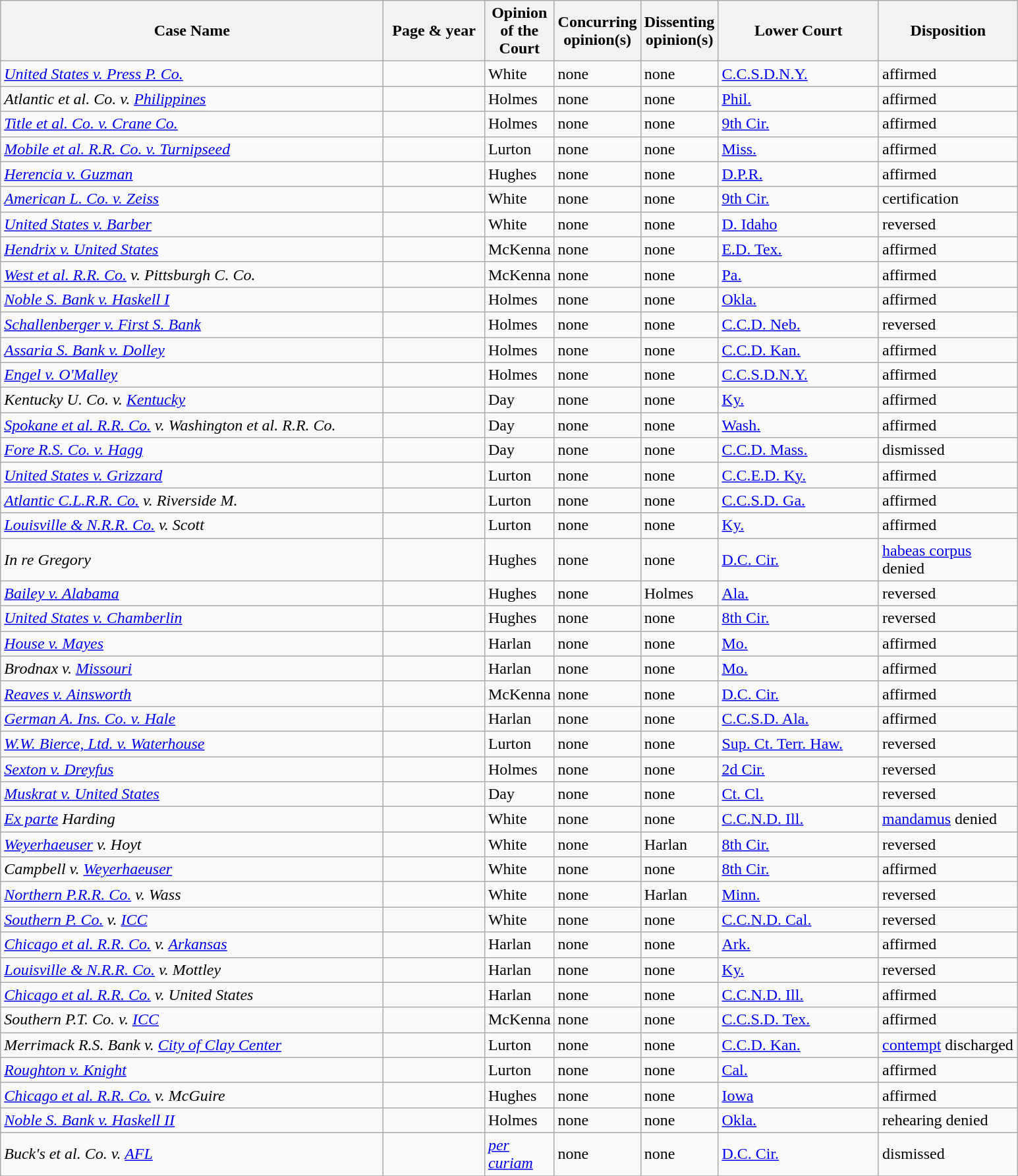<table class="wikitable sortable">
<tr>
<th scope="col" style="width: 380px;">Case Name</th>
<th scope="col" style="width: 95px;">Page & year</th>
<th scope="col" style="width: 10px;">Opinion of the Court</th>
<th scope="col" style="width: 10px;">Concurring opinion(s)</th>
<th scope="col" style="width: 10px;">Dissenting opinion(s)</th>
<th scope="col" style="width: 155px;">Lower Court</th>
<th scope="col" style="width: 133px;">Disposition</th>
</tr>
<tr>
<td><em><a href='#'>United States v. Press P. Co.</a></em></td>
<td align="right"></td>
<td>White</td>
<td>none</td>
<td>none</td>
<td><a href='#'>C.C.S.D.N.Y.</a></td>
<td>affirmed</td>
</tr>
<tr>
<td><em>Atlantic et al. Co. v. <a href='#'>Philippines</a></em></td>
<td align="right"></td>
<td>Holmes</td>
<td>none</td>
<td>none</td>
<td><a href='#'>Phil.</a></td>
<td>affirmed</td>
</tr>
<tr>
<td><em><a href='#'>Title et al. Co. v. Crane Co.</a></em></td>
<td align="right"></td>
<td>Holmes</td>
<td>none</td>
<td>none</td>
<td><a href='#'>9th Cir.</a></td>
<td>affirmed</td>
</tr>
<tr>
<td><em><a href='#'>Mobile et al. R.R. Co. v. Turnipseed</a></em></td>
<td align="right"></td>
<td>Lurton</td>
<td>none</td>
<td>none</td>
<td><a href='#'>Miss.</a></td>
<td>affirmed</td>
</tr>
<tr>
<td><em><a href='#'>Herencia v. Guzman</a></em></td>
<td align="right"></td>
<td>Hughes</td>
<td>none</td>
<td>none</td>
<td><a href='#'>D.P.R.</a></td>
<td>affirmed</td>
</tr>
<tr>
<td><em><a href='#'>American L. Co. v. Zeiss</a></em></td>
<td align="right"></td>
<td>White</td>
<td>none</td>
<td>none</td>
<td><a href='#'>9th Cir.</a></td>
<td>certification</td>
</tr>
<tr>
<td><em><a href='#'>United States v. Barber</a></em></td>
<td align="right"></td>
<td>White</td>
<td>none</td>
<td>none</td>
<td><a href='#'>D. Idaho</a></td>
<td>reversed</td>
</tr>
<tr>
<td><em><a href='#'>Hendrix v. United States</a></em></td>
<td align="right"></td>
<td>McKenna</td>
<td>none</td>
<td>none</td>
<td><a href='#'>E.D. Tex.</a></td>
<td>affirmed</td>
</tr>
<tr>
<td><em><a href='#'>West et al. R.R. Co.</a> v. Pittsburgh C. Co.</em></td>
<td align="right"></td>
<td>McKenna</td>
<td>none</td>
<td>none</td>
<td><a href='#'>Pa.</a></td>
<td>affirmed</td>
</tr>
<tr>
<td><em><a href='#'>Noble S. Bank v. Haskell I</a></em></td>
<td align="right"></td>
<td>Holmes</td>
<td>none</td>
<td>none</td>
<td><a href='#'>Okla.</a></td>
<td>affirmed</td>
</tr>
<tr>
<td><em><a href='#'>Schallenberger v. First S. Bank</a></em></td>
<td align="right"></td>
<td>Holmes</td>
<td>none</td>
<td>none</td>
<td><a href='#'>C.C.D. Neb.</a></td>
<td>reversed</td>
</tr>
<tr>
<td><em><a href='#'>Assaria S. Bank v. Dolley</a></em></td>
<td align="right"></td>
<td>Holmes</td>
<td>none</td>
<td>none</td>
<td><a href='#'>C.C.D. Kan.</a></td>
<td>affirmed</td>
</tr>
<tr>
<td><em><a href='#'>Engel v. O'Malley</a></em></td>
<td align="right"></td>
<td>Holmes</td>
<td>none</td>
<td>none</td>
<td><a href='#'>C.C.S.D.N.Y.</a></td>
<td>affirmed</td>
</tr>
<tr>
<td><em>Kentucky U. Co. v. <a href='#'>Kentucky</a></em></td>
<td align="right"></td>
<td>Day</td>
<td>none</td>
<td>none</td>
<td><a href='#'>Ky.</a></td>
<td>affirmed</td>
</tr>
<tr>
<td><em><a href='#'>Spokane et al. R.R. Co.</a> v. Washington et al. R.R. Co.</em></td>
<td align="right"></td>
<td>Day</td>
<td>none</td>
<td>none</td>
<td><a href='#'>Wash.</a></td>
<td>affirmed</td>
</tr>
<tr>
<td><em><a href='#'>Fore R.S. Co. v. Hagg</a></em></td>
<td align="right"></td>
<td>Day</td>
<td>none</td>
<td>none</td>
<td><a href='#'>C.C.D. Mass.</a></td>
<td>dismissed</td>
</tr>
<tr>
<td><em><a href='#'>United States v. Grizzard</a></em></td>
<td align="right"></td>
<td>Lurton</td>
<td>none</td>
<td>none</td>
<td><a href='#'>C.C.E.D. Ky.</a></td>
<td>affirmed</td>
</tr>
<tr>
<td><em><a href='#'>Atlantic C.L.R.R. Co.</a> v. Riverside M.</em></td>
<td align="right"></td>
<td>Lurton</td>
<td>none</td>
<td>none</td>
<td><a href='#'>C.C.S.D. Ga.</a></td>
<td>affirmed</td>
</tr>
<tr>
<td><em><a href='#'>Louisville & N.R.R. Co.</a> v. Scott</em></td>
<td align="right"></td>
<td>Lurton</td>
<td>none</td>
<td>none</td>
<td><a href='#'>Ky.</a></td>
<td>affirmed</td>
</tr>
<tr>
<td><em>In re Gregory</em></td>
<td align="right"></td>
<td>Hughes</td>
<td>none</td>
<td>none</td>
<td><a href='#'>D.C. Cir.</a></td>
<td><a href='#'>habeas corpus</a> denied</td>
</tr>
<tr>
<td><em><a href='#'>Bailey v. Alabama</a></em></td>
<td align="right"></td>
<td>Hughes</td>
<td>none</td>
<td>Holmes</td>
<td><a href='#'>Ala.</a></td>
<td>reversed</td>
</tr>
<tr>
<td><em><a href='#'>United States v. Chamberlin</a></em></td>
<td align="right"></td>
<td>Hughes</td>
<td>none</td>
<td>none</td>
<td><a href='#'>8th Cir.</a></td>
<td>reversed</td>
</tr>
<tr>
<td><em><a href='#'>House v. Mayes</a></em></td>
<td align="right"></td>
<td>Harlan</td>
<td>none</td>
<td>none</td>
<td><a href='#'>Mo.</a></td>
<td>affirmed</td>
</tr>
<tr>
<td><em>Brodnax v. <a href='#'>Missouri</a></em></td>
<td align="right"></td>
<td>Harlan</td>
<td>none</td>
<td>none</td>
<td><a href='#'>Mo.</a></td>
<td>affirmed</td>
</tr>
<tr>
<td><em><a href='#'>Reaves v. Ainsworth</a></em></td>
<td align="right"></td>
<td>McKenna</td>
<td>none</td>
<td>none</td>
<td><a href='#'>D.C. Cir.</a></td>
<td>affirmed</td>
</tr>
<tr>
<td><em><a href='#'>German A. Ins. Co. v. Hale</a></em></td>
<td align="right"></td>
<td>Harlan</td>
<td>none</td>
<td>none</td>
<td><a href='#'>C.C.S.D. Ala.</a></td>
<td>affirmed</td>
</tr>
<tr>
<td><em><a href='#'>W.W. Bierce, Ltd. v. Waterhouse</a></em></td>
<td align="right"></td>
<td>Lurton</td>
<td>none</td>
<td>none</td>
<td><a href='#'>Sup. Ct. Terr. Haw.</a></td>
<td>reversed</td>
</tr>
<tr>
<td><em><a href='#'>Sexton v. Dreyfus</a></em></td>
<td align="right"></td>
<td>Holmes</td>
<td>none</td>
<td>none</td>
<td><a href='#'>2d Cir.</a></td>
<td>reversed</td>
</tr>
<tr>
<td><em><a href='#'>Muskrat v. United States</a></em></td>
<td align="right"></td>
<td>Day</td>
<td>none</td>
<td>none</td>
<td><a href='#'>Ct. Cl.</a></td>
<td>reversed</td>
</tr>
<tr>
<td><em><a href='#'>Ex parte</a> Harding</em></td>
<td align="right"></td>
<td>White</td>
<td>none</td>
<td>none</td>
<td><a href='#'>C.C.N.D. Ill.</a></td>
<td><a href='#'>mandamus</a> denied</td>
</tr>
<tr>
<td><em><a href='#'>Weyerhaeuser</a> v. Hoyt</em></td>
<td align="right"></td>
<td>White</td>
<td>none</td>
<td>Harlan</td>
<td><a href='#'>8th Cir.</a></td>
<td>reversed</td>
</tr>
<tr>
<td><em>Campbell v. <a href='#'>Weyerhaeuser</a></em></td>
<td align="right"></td>
<td>White</td>
<td>none</td>
<td>none</td>
<td><a href='#'>8th Cir.</a></td>
<td>affirmed</td>
</tr>
<tr>
<td><em><a href='#'>Northern P.R.R. Co.</a> v. Wass</em></td>
<td align="right"></td>
<td>White</td>
<td>none</td>
<td>Harlan</td>
<td><a href='#'>Minn.</a></td>
<td>reversed</td>
</tr>
<tr>
<td><em><a href='#'>Southern P. Co.</a> v. <a href='#'>ICC</a></em></td>
<td align="right"></td>
<td>White</td>
<td>none</td>
<td>none</td>
<td><a href='#'>C.C.N.D. Cal.</a></td>
<td>reversed</td>
</tr>
<tr>
<td><em><a href='#'>Chicago et al. R.R. Co.</a> v. <a href='#'>Arkansas</a></em></td>
<td align="right"></td>
<td>Harlan</td>
<td>none</td>
<td>none</td>
<td><a href='#'>Ark.</a></td>
<td>affirmed</td>
</tr>
<tr>
<td><em><a href='#'>Louisville & N.R.R. Co.</a> v. Mottley</em></td>
<td align="right"></td>
<td>Harlan</td>
<td>none</td>
<td>none</td>
<td><a href='#'>Ky.</a></td>
<td>reversed</td>
</tr>
<tr>
<td><em><a href='#'>Chicago et al. R.R. Co.</a> v. United States</em></td>
<td align="right"></td>
<td>Harlan</td>
<td>none</td>
<td>none</td>
<td><a href='#'>C.C.N.D. Ill.</a></td>
<td>affirmed</td>
</tr>
<tr>
<td><em>Southern P.T. Co. v. <a href='#'>ICC</a></em></td>
<td align="right"></td>
<td>McKenna</td>
<td>none</td>
<td>none</td>
<td><a href='#'>C.C.S.D. Tex.</a></td>
<td>affirmed</td>
</tr>
<tr>
<td><em>Merrimack R.S. Bank v. <a href='#'>City of Clay Center</a></em></td>
<td align="right"></td>
<td>Lurton</td>
<td>none</td>
<td>none</td>
<td><a href='#'>C.C.D. Kan.</a></td>
<td><a href='#'>contempt</a> discharged</td>
</tr>
<tr>
<td><em><a href='#'>Roughton v. Knight</a></em></td>
<td align="right"></td>
<td>Lurton</td>
<td>none</td>
<td>none</td>
<td><a href='#'>Cal.</a></td>
<td>affirmed</td>
</tr>
<tr>
<td><em><a href='#'>Chicago et al. R.R. Co.</a> v. McGuire</em></td>
<td align="right"></td>
<td>Hughes</td>
<td>none</td>
<td>none</td>
<td><a href='#'>Iowa</a></td>
<td>affirmed</td>
</tr>
<tr>
<td><em><a href='#'>Noble S. Bank v. Haskell II</a></em></td>
<td align="right"></td>
<td>Holmes</td>
<td>none</td>
<td>none</td>
<td><a href='#'>Okla.</a></td>
<td>rehearing denied</td>
</tr>
<tr>
<td><em>Buck's et al. Co. v. <a href='#'>AFL</a></em></td>
<td align="right"></td>
<td><em><a href='#'>per curiam</a></em></td>
<td>none</td>
<td>none</td>
<td><a href='#'>D.C. Cir.</a></td>
<td>dismissed</td>
</tr>
<tr>
</tr>
</table>
